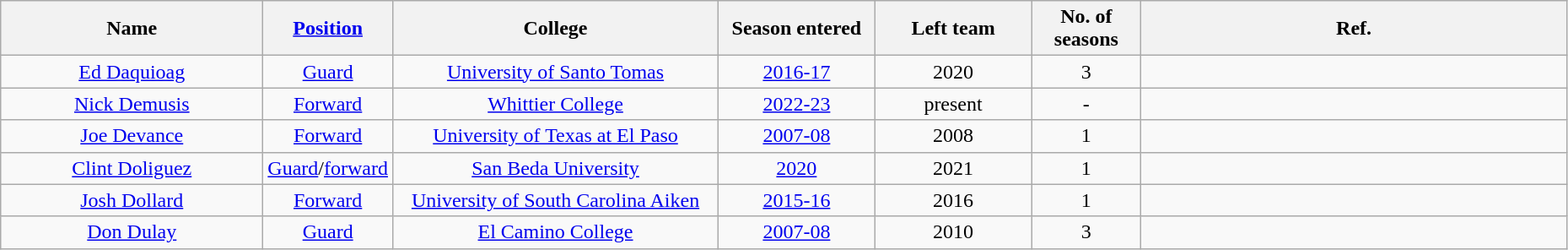<table class="wikitable sortable" style="text-align:center" width="98%">
<tr>
<th style="width:200px;">Name</th>
<th style="width:7%;"><a href='#'>Position</a></th>
<th style="width:250px;">College</th>
<th style="width:10%;">Season entered</th>
<th style="width:10%;">Left team</th>
<th style="width:7%;">No. of seasons</th>
<th class=unsortable>Ref.</th>
</tr>
<tr>
<td><a href='#'>Ed Daquioag</a></td>
<td><a href='#'>Guard</a></td>
<td><a href='#'>University of Santo Tomas</a></td>
<td><a href='#'>2016-17</a></td>
<td>2020</td>
<td>3</td>
<td></td>
</tr>
<tr>
<td><a href='#'>Nick Demusis</a></td>
<td><a href='#'>Forward</a></td>
<td><a href='#'>Whittier College</a></td>
<td><a href='#'>2022-23</a></td>
<td>present</td>
<td>-</td>
<td></td>
</tr>
<tr>
<td><a href='#'>Joe Devance</a></td>
<td><a href='#'>Forward</a></td>
<td><a href='#'>University of Texas at El Paso</a></td>
<td><a href='#'>2007-08</a></td>
<td>2008</td>
<td>1</td>
<td></td>
</tr>
<tr>
<td><a href='#'>Clint Doliguez</a></td>
<td><a href='#'>Guard</a>/<a href='#'>forward</a></td>
<td><a href='#'>San Beda University</a></td>
<td><a href='#'>2020</a></td>
<td>2021</td>
<td>1</td>
<td></td>
</tr>
<tr>
<td><a href='#'>Josh Dollard</a></td>
<td><a href='#'>Forward</a></td>
<td><a href='#'>University of South Carolina Aiken</a></td>
<td><a href='#'>2015-16</a></td>
<td>2016</td>
<td>1</td>
<td></td>
</tr>
<tr>
<td><a href='#'>Don Dulay</a></td>
<td><a href='#'>Guard</a></td>
<td><a href='#'>El Camino College</a></td>
<td><a href='#'>2007-08</a></td>
<td>2010</td>
<td>3</td>
<td></td>
</tr>
</table>
